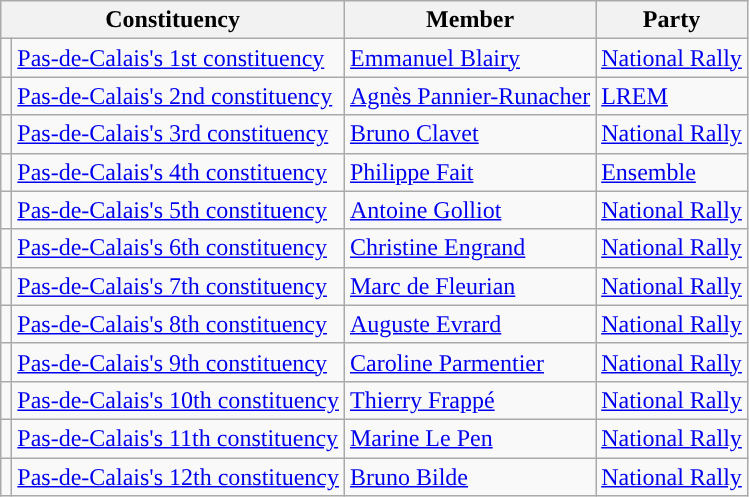<table class="wikitable">
<tr>
<th colspan="2">Constituency</th>
<th>Member</th>
<th>Party</th>
</tr>
<tr>
<td style="background-color: "></td>
<td><a href='#'>Pas-de-Calais's 1st constituency</a></td>
<td><a href='#'>Emmanuel Blairy</a></td>
<td><a href='#'>National Rally</a></td>
</tr>
<tr>
<td style="background-color: "></td>
<td><a href='#'>Pas-de-Calais's 2nd constituency</a></td>
<td><a href='#'>Agnès Pannier-Runacher</a></td>
<td><a href='#'>LREM</a></td>
</tr>
<tr>
<td style="background-color: "></td>
<td><a href='#'>Pas-de-Calais's 3rd constituency</a></td>
<td><a href='#'>Bruno Clavet</a></td>
<td><a href='#'>National Rally</a></td>
</tr>
<tr>
<td></td>
<td><a href='#'>Pas-de-Calais's 4th constituency</a></td>
<td><a href='#'>Philippe Fait</a></td>
<td><a href='#'>Ensemble</a></td>
</tr>
<tr>
<td style="background-color: "></td>
<td><a href='#'>Pas-de-Calais's 5th constituency</a></td>
<td><a href='#'>Antoine Golliot</a></td>
<td><a href='#'>National Rally</a></td>
</tr>
<tr>
<td style="background-color: "></td>
<td><a href='#'>Pas-de-Calais's 6th constituency</a></td>
<td><a href='#'>Christine Engrand</a></td>
<td><a href='#'>National Rally</a></td>
</tr>
<tr>
<td style="background-color: "></td>
<td><a href='#'>Pas-de-Calais's 7th constituency</a></td>
<td><a href='#'>Marc de Fleurian</a></td>
<td><a href='#'>National Rally</a></td>
</tr>
<tr>
<td style="background-color: "></td>
<td><a href='#'>Pas-de-Calais's 8th constituency</a></td>
<td><a href='#'>Auguste Evrard</a></td>
<td><a href='#'>National Rally</a></td>
</tr>
<tr>
<td style="background-color: "></td>
<td><a href='#'>Pas-de-Calais's 9th constituency</a></td>
<td><a href='#'>Caroline Parmentier</a></td>
<td><a href='#'>National Rally</a></td>
</tr>
<tr>
<td style="background-color: "></td>
<td><a href='#'>Pas-de-Calais's 10th constituency</a></td>
<td><a href='#'>Thierry Frappé</a></td>
<td><a href='#'>National Rally</a></td>
</tr>
<tr>
<td style="background-color: "></td>
<td><a href='#'>Pas-de-Calais's 11th constituency</a></td>
<td><a href='#'>Marine Le Pen</a></td>
<td><a href='#'>National Rally</a></td>
</tr>
<tr>
<td style="background-color: "></td>
<td><a href='#'>Pas-de-Calais's 12th constituency</a></td>
<td><a href='#'>Bruno Bilde</a></td>
<td><a href='#'>National Rally</a></td>
</tr>
</table>
